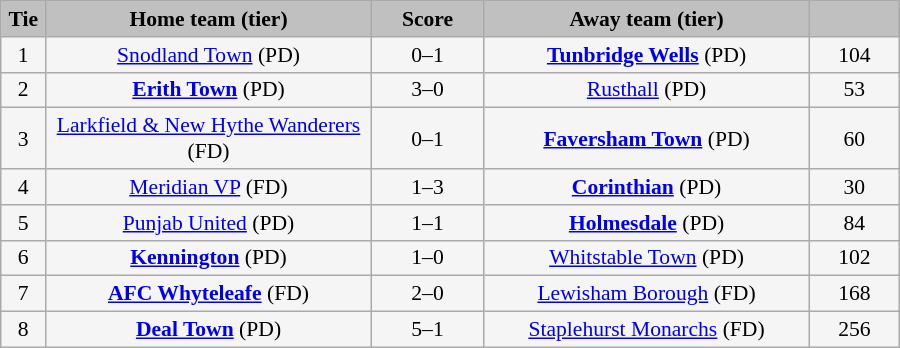<table class="wikitable" style="width: 600px; background:WhiteSmoke; text-align:center; font-size:90%">
<tr>
<td scope="col" style="width:  5.00%; background:silver;"><strong>Tie</strong></td>
<td scope="col" style="width: 36.25%; background:silver;"><strong>Home team (tier)</strong></td>
<td scope="col" style="width: 12.50%; background:silver;"><strong>Score</strong></td>
<td scope="col" style="width: 36.25%; background:silver;"><strong>Away team (tier)</strong></td>
<td scope="col" style="width: 10.00%; background:silver;"><strong></strong></td>
</tr>
<tr>
<td>1</td>
<td><a href='#'>Snodland Town</a> (PD)</td>
<td>0–1</td>
<td><strong><a href='#'>Tunbridge Wells</a></strong> (PD)</td>
<td>104</td>
</tr>
<tr>
<td>2</td>
<td><strong><a href='#'>Erith Town</a></strong> (PD)</td>
<td>3–0</td>
<td><a href='#'>Rusthall</a> (PD)</td>
<td>53</td>
</tr>
<tr>
<td>3</td>
<td><a href='#'>Larkfield & New Hythe Wanderers</a> (FD)</td>
<td>0–1</td>
<td><strong><a href='#'>Faversham Town</a></strong> (PD)</td>
<td>60</td>
</tr>
<tr>
<td>4</td>
<td><a href='#'>Meridian VP</a> (FD)</td>
<td>1–3</td>
<td><strong><a href='#'>Corinthian</a></strong> (PD)</td>
<td>30</td>
</tr>
<tr>
<td>5</td>
<td><a href='#'>Punjab United</a> (PD)</td>
<td>1–1 </td>
<td><strong><a href='#'>Holmesdale</a></strong> (PD)</td>
<td>84</td>
</tr>
<tr>
<td>6</td>
<td><strong><a href='#'>Kennington</a></strong> (PD)</td>
<td>1–0</td>
<td><a href='#'>Whitstable Town</a> (PD)</td>
<td>102</td>
</tr>
<tr>
<td>7</td>
<td><strong><a href='#'>AFC Whyteleafe</a></strong> (FD)</td>
<td>2–0</td>
<td><a href='#'>Lewisham Borough</a> (FD)</td>
<td>168</td>
</tr>
<tr>
<td>8</td>
<td><strong><a href='#'>Deal Town</a></strong> (PD)</td>
<td>5–1</td>
<td><a href='#'>Staplehurst Monarchs</a> (FD)</td>
<td>256</td>
</tr>
</table>
